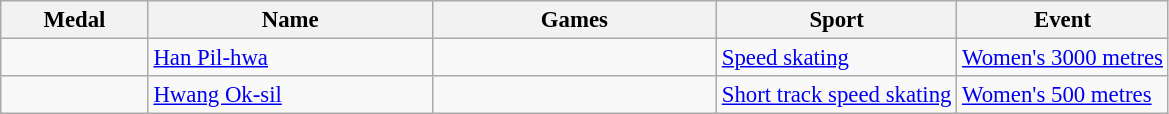<table class="wikitable sortable" style="font-size: 95%;">
<tr>
<th style="width:6em">Medal</th>
<th style="width:12em">Name</th>
<th style="width:12em">Games</th>
<th>Sport</th>
<th>Event</th>
</tr>
<tr>
<td></td>
<td><a href='#'>Han Pil-hwa</a></td>
<td></td>
<td> <a href='#'>Speed skating</a></td>
<td><a href='#'>Women's 3000 metres</a></td>
</tr>
<tr>
<td></td>
<td><a href='#'>Hwang Ok-sil</a></td>
<td></td>
<td> <a href='#'>Short track speed skating</a></td>
<td><a href='#'>Women's 500 metres</a></td>
</tr>
</table>
